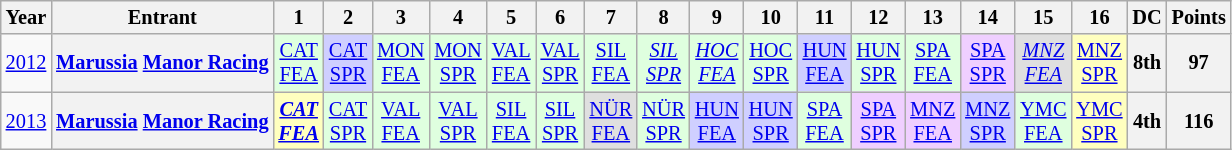<table class="wikitable" style="text-align:center; font-size:85%">
<tr>
<th>Year</th>
<th>Entrant</th>
<th>1</th>
<th>2</th>
<th>3</th>
<th>4</th>
<th>5</th>
<th>6</th>
<th>7</th>
<th>8</th>
<th>9</th>
<th>10</th>
<th>11</th>
<th>12</th>
<th>13</th>
<th>14</th>
<th>15</th>
<th>16</th>
<th>DC</th>
<th>Points</th>
</tr>
<tr>
<td><a href='#'>2012</a></td>
<th nowrap><a href='#'>Marussia</a> <a href='#'>Manor Racing</a></th>
<td style="background:#dfffdf;"><a href='#'>CAT<br>FEA</a><br></td>
<td style="background:#cfcfff;"><a href='#'>CAT<br>SPR</a><br></td>
<td style="background:#dfffdf;"><a href='#'>MON<br>FEA</a><br></td>
<td style="background:#dfffdf;"><a href='#'>MON<br>SPR</a><br></td>
<td style="background:#dfffdf;"><a href='#'>VAL<br>FEA</a><br></td>
<td style="background:#dfffdf;"><a href='#'>VAL<br>SPR</a><br></td>
<td style="background:#dfffdf;"><a href='#'>SIL<br>FEA</a><br></td>
<td style="background:#dfffdf;"><em><a href='#'>SIL<br>SPR</a></em><br></td>
<td style="background:#dfffdf;"><em><a href='#'>HOC<br>FEA</a></em><br></td>
<td style="background:#dfffdf;"><a href='#'>HOC<br>SPR</a><br></td>
<td style="background:#cfcfff;"><a href='#'>HUN<br>FEA</a><br></td>
<td style="background:#dfffdf;"><a href='#'>HUN<br>SPR</a><br></td>
<td style="background:#dfffdf;"><a href='#'>SPA<br>FEA</a><br></td>
<td style="background:#efcfff;"><a href='#'>SPA<br>SPR</a><br></td>
<td style="background:#dfdfdf;"><em><a href='#'>MNZ<br>FEA</a></em><br></td>
<td style="background:#ffffbf;"><a href='#'>MNZ<br>SPR</a><br></td>
<th>8th</th>
<th>97</th>
</tr>
<tr>
<td><a href='#'>2013</a></td>
<th nowrap><a href='#'>Marussia</a> <a href='#'>Manor Racing</a></th>
<td style="background:#FFFFBF;"><strong><em><a href='#'>CAT<br>FEA</a></em></strong><br></td>
<td style="background:#DFFFDF;"><a href='#'>CAT<br>SPR</a><br></td>
<td style="background:#DFFFDF;"><a href='#'>VAL<br>FEA</a><br></td>
<td style="background:#DFFFDF;"><a href='#'>VAL<br>SPR</a><br></td>
<td style="background:#DFFFDF;"><a href='#'>SIL<br>FEA</a><br></td>
<td style="background:#DFFFDF;"><a href='#'>SIL<br>SPR</a><br></td>
<td style="background:#DFDFDF;"><a href='#'>NÜR<br>FEA</a><br></td>
<td style="background:#DFFFDF;"><a href='#'>NÜR<br>SPR</a><br></td>
<td style="background:#CFCFFF;"><a href='#'>HUN<br>FEA</a><br></td>
<td style="background:#CFCFFF;"><a href='#'>HUN<br>SPR</a><br></td>
<td style="background:#DFFFDF;"><a href='#'>SPA<br>FEA</a><br></td>
<td style="background:#EFCFFF;"><a href='#'>SPA<br>SPR</a><br></td>
<td style="background:#EFCFFF;"><a href='#'>MNZ<br>FEA</a><br></td>
<td style="background:#CFCFFF;"><a href='#'>MNZ<br>SPR</a><br></td>
<td style="background:#DFFFDF;"><a href='#'>YMC<br>FEA</a><br></td>
<td style="background:#FFFFBF;"><a href='#'>YMC<br>SPR</a><br></td>
<th>4th</th>
<th>116</th>
</tr>
</table>
